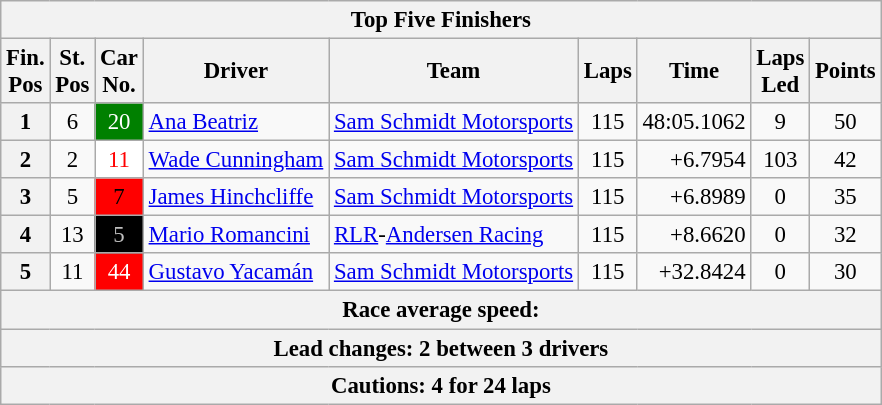<table class="wikitable" style="font-size:95%;">
<tr>
<th colspan=9>Top Five Finishers</th>
</tr>
<tr>
<th>Fin.<br>Pos</th>
<th>St.<br>Pos</th>
<th>Car<br>No.</th>
<th>Driver</th>
<th>Team</th>
<th>Laps</th>
<th>Time</th>
<th>Laps<br>Led</th>
<th>Points</th>
</tr>
<tr>
<th>1</th>
<td align=center>6</td>
<td style="background:green; color:white;" align=center>20</td>
<td> <a href='#'>Ana Beatriz</a></td>
<td><a href='#'>Sam Schmidt Motorsports</a></td>
<td align=center>115</td>
<td align=right>48:05.1062</td>
<td align=center>9</td>
<td align=center>50</td>
</tr>
<tr>
<th>2</th>
<td align=center>2</td>
<td style="background:white; color:red;" align=center>11</td>
<td> <a href='#'>Wade Cunningham</a></td>
<td><a href='#'>Sam Schmidt Motorsports</a></td>
<td align=center>115</td>
<td align=right>+6.7954</td>
<td align=center>103</td>
<td align=center>42</td>
</tr>
<tr>
<th>3</th>
<td align=center>5</td>
<td style="background:red; color:black;" align=center>7</td>
<td> <a href='#'>James Hinchcliffe</a></td>
<td><a href='#'>Sam Schmidt Motorsports</a></td>
<td align=center>115</td>
<td align=right>+6.8989</td>
<td align=center>0</td>
<td align=center>35</td>
</tr>
<tr>
<th>4</th>
<td align=center>13</td>
<td style="background:black; color:silver;" align=center>5</td>
<td> <a href='#'>Mario Romancini</a></td>
<td><a href='#'>RLR</a>-<a href='#'>Andersen Racing</a></td>
<td align=center>115</td>
<td align=right>+8.6620</td>
<td align=center>0</td>
<td align=center>32</td>
</tr>
<tr>
<th>5</th>
<td align=center>11</td>
<td style="background:red; color:white;" align=center>44</td>
<td> <a href='#'>Gustavo Yacamán</a></td>
<td><a href='#'>Sam Schmidt Motorsports</a></td>
<td align=center>115</td>
<td align=right>+32.8424</td>
<td align=center>0</td>
<td align=center>30</td>
</tr>
<tr>
<th colspan=9>Race average speed: </th>
</tr>
<tr>
<th colspan=9>Lead changes: 2 between 3 drivers</th>
</tr>
<tr>
<th colspan=9>Cautions: 4 for 24 laps</th>
</tr>
</table>
